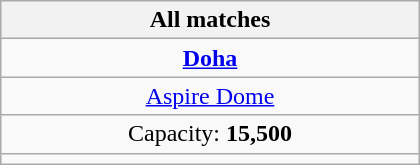<table class="wikitable" style="text-align:center" width=280>
<tr>
<th>All matches</th>
</tr>
<tr>
<td> <strong><a href='#'>Doha</a></strong></td>
</tr>
<tr>
<td><a href='#'>Aspire Dome</a></td>
</tr>
<tr>
<td>Capacity: <strong>15,500</strong></td>
</tr>
<tr>
<td></td>
</tr>
</table>
